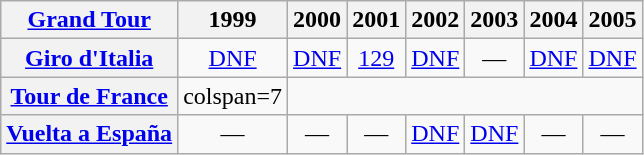<table class="wikitable plainrowheaders">
<tr>
<th scope="col"><a href='#'>Grand Tour</a></th>
<th scope="col">1999</th>
<th scope="col">2000</th>
<th scope="col">2001</th>
<th scope="col">2002</th>
<th scope="col">2003</th>
<th scope="col">2004</th>
<th scope="col">2005</th>
</tr>
<tr style="text-align:center;">
<th scope="row"> <a href='#'>Giro d'Italia</a></th>
<td><a href='#'>DNF</a></td>
<td><a href='#'>DNF</a></td>
<td><a href='#'>129</a></td>
<td><a href='#'>DNF</a></td>
<td>—</td>
<td><a href='#'>DNF</a></td>
<td><a href='#'>DNF</a></td>
</tr>
<tr style="text-align:center;">
<th scope="row"> <a href='#'>Tour de France</a></th>
<td>colspan=7 </td>
</tr>
<tr style="text-align:center;">
<th scope="row"> <a href='#'>Vuelta a España</a></th>
<td>—</td>
<td>—</td>
<td>—</td>
<td><a href='#'>DNF</a></td>
<td><a href='#'>DNF</a></td>
<td>—</td>
<td>—</td>
</tr>
</table>
